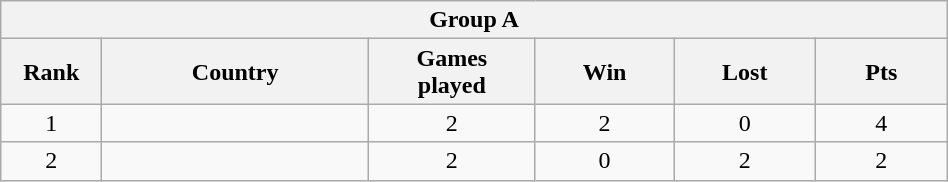<table class="wikitable" style= "text-align: center; Width:50%">
<tr>
<th colspan= 6>Group A</th>
</tr>
<tr>
<th width=2%>Rank</th>
<th width=10%>Country</th>
<th width=5%>Games <br> played</th>
<th width=5%>Win</th>
<th width=5%>Lost</th>
<th width=5%>Pts</th>
</tr>
<tr>
<td>1</td>
<td style= "text-align: left"></td>
<td>2</td>
<td>2</td>
<td>0</td>
<td>4</td>
</tr>
<tr>
<td>2</td>
<td style= "text-align: left"></td>
<td>2</td>
<td>0</td>
<td>2</td>
<td>2</td>
</tr>
</table>
